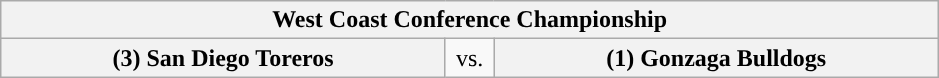<table class="wikitable">
<tr>
<th style="width: 604px;" colspan=3>West Coast Conference Championship</th>
</tr>
<tr>
<th style="width: 289px; ">(3) San Diego Toreros</th>
<td style="width: 25px; text-align:center">vs.</td>
<th style="width: 289px; ">(1) Gonzaga Bulldogs</th>
</tr>
</table>
